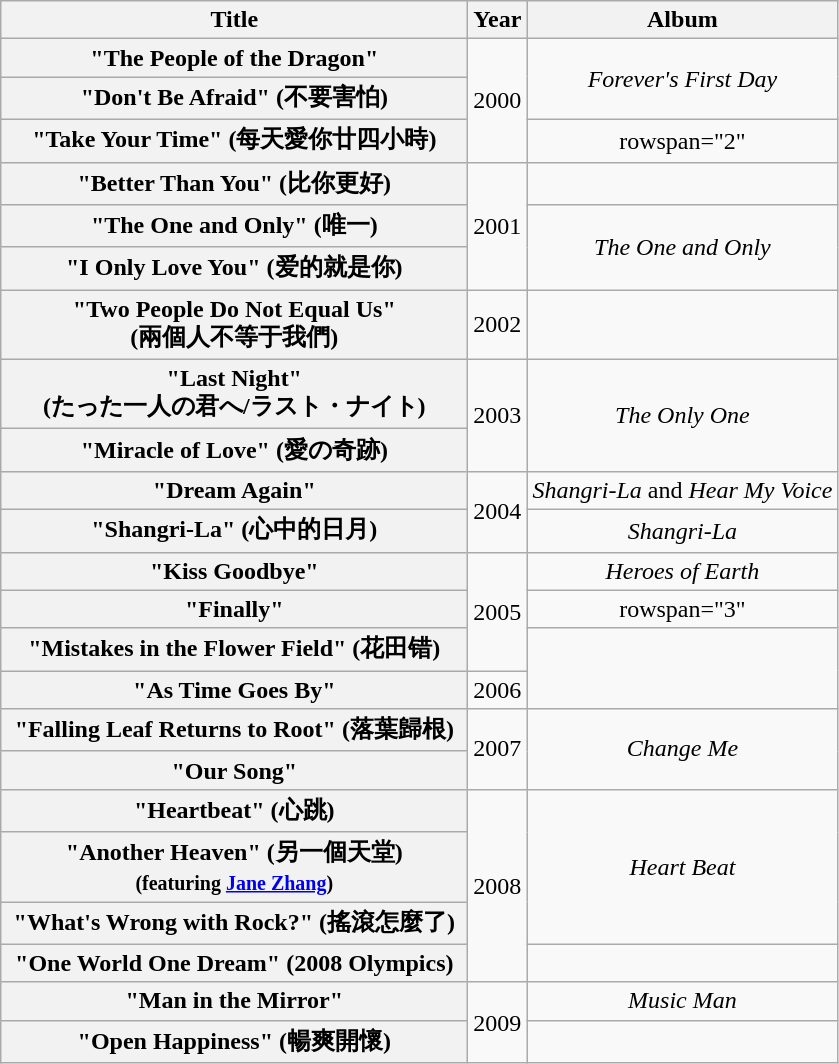<table class="wikitable plainrowheaders" style="text-align:center;">
<tr>
<th scope="col" style="width:19em;">Title</th>
<th scope="col">Year</th>
<th scope="col">Album</th>
</tr>
<tr>
<th scope="row">"The People of the Dragon"</th>
<td rowspan="3">2000</td>
<td rowspan="2"><em>Forever's First Day</em></td>
</tr>
<tr>
<th scope="row">"Don't Be Afraid" (不要害怕)</th>
</tr>
<tr>
<th scope="row">"Take Your Time" (每天愛你廿四小時)</th>
<td>rowspan="2" </td>
</tr>
<tr>
<th scope="row">"Better Than You" (比你更好)</th>
<td rowspan="3">2001</td>
</tr>
<tr>
<th scope="row">"The One and Only" (唯一)</th>
<td rowspan="2"><em>The One and Only</em></td>
</tr>
<tr>
<th scope="row">"I Only Love You" (爱的就是你)</th>
</tr>
<tr>
<th scope="row">"Two People Do Not Equal Us"<br>(兩個人不等于我們)</th>
<td>2002</td>
<td></td>
</tr>
<tr>
<th scope="row">"Last Night"<br>(たった一人の君へ/ラスト・ナイト)</th>
<td rowspan="2">2003</td>
<td rowspan="2"><em>The Only One</em></td>
</tr>
<tr>
<th scope="row">"Miracle of Love" (愛の奇跡)</th>
</tr>
<tr>
<th scope="row">"Dream Again"</th>
<td rowspan="2">2004</td>
<td><em>Shangri-La</em> and <em>Hear My Voice</em></td>
</tr>
<tr>
<th scope="row">"Shangri-La" (心中的日月)</th>
<td><em>Shangri-La</em></td>
</tr>
<tr>
<th scope="row">"Kiss Goodbye"</th>
<td rowspan="3">2005</td>
<td><em>Heroes of Earth</em></td>
</tr>
<tr>
<th scope="row">"Finally"</th>
<td>rowspan="3" </td>
</tr>
<tr>
<th scope="row">"Mistakes in the Flower Field" (花田错)</th>
</tr>
<tr>
<th scope="row">"As Time Goes By"</th>
<td>2006</td>
</tr>
<tr>
<th scope="row">"Falling Leaf Returns to Root" (落葉歸根)</th>
<td rowspan="2">2007</td>
<td rowspan="2"><em>Change Me</em></td>
</tr>
<tr>
<th scope="row">"Our Song"</th>
</tr>
<tr>
<th scope="row">"Heartbeat" (心跳)</th>
<td rowspan="4">2008</td>
<td rowspan="3"><em>Heart Beat</em></td>
</tr>
<tr>
<th scope="row">"Another Heaven" (另一個天堂)<br><small>(featuring <a href='#'>Jane Zhang</a>)</small></th>
</tr>
<tr>
<th scope="row">"What's Wrong with Rock?" (搖滾怎麼了)</th>
</tr>
<tr>
<th scope="row">"One World One Dream" (2008 Olympics)</th>
<td></td>
</tr>
<tr>
<th scope="row">"Man in the Mirror"</th>
<td rowspan="2">2009</td>
<td><em>Music Man</em></td>
</tr>
<tr>
<th scope="row">"Open Happiness" (暢爽開懷)</th>
<td></td>
</tr>
</table>
